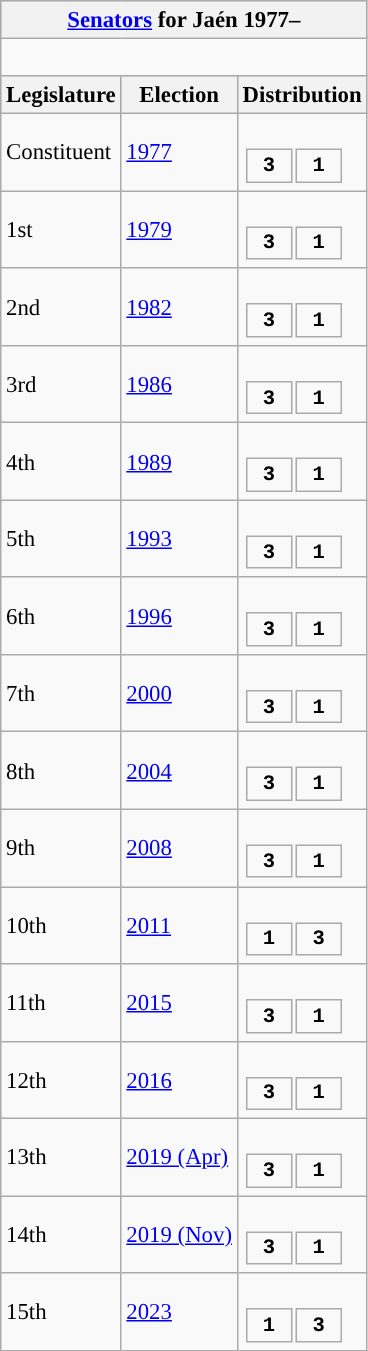<table class="wikitable" style="font-size:95%;">
<tr bgcolor="#CCCCCC">
<th colspan="3"><a href='#'>Senators</a> for Jaén 1977–</th>
</tr>
<tr>
<td colspan="3"><br>






</td>
</tr>
<tr bgcolor="#CCCCCC">
<th>Legislature</th>
<th>Election</th>
<th>Distribution</th>
</tr>
<tr>
<td>Constituent</td>
<td><a href='#'>1977</a></td>
<td><br><table style="width:5em; font-size:90%; text-align:center; font-family:Courier New;">
<tr style="font-weight:bold">
<td style="background:">3</td>
<td style="background:">1</td>
</tr>
</table>
</td>
</tr>
<tr>
<td>1st</td>
<td><a href='#'>1979</a></td>
<td><br><table style="width:5em; font-size:90%; text-align:center; font-family:Courier New;">
<tr style="font-weight:bold">
<td style="background:">3</td>
<td style="background:">1</td>
</tr>
</table>
</td>
</tr>
<tr>
<td>2nd</td>
<td><a href='#'>1982</a></td>
<td><br><table style="width:5em; font-size:90%; text-align:center; font-family:Courier New;">
<tr style="font-weight:bold">
<td style="background:">3</td>
<td style="background:">1</td>
</tr>
</table>
</td>
</tr>
<tr>
<td>3rd</td>
<td><a href='#'>1986</a></td>
<td><br><table style="width:5em; font-size:90%; text-align:center; font-family:Courier New;">
<tr style="font-weight:bold">
<td style="background:">3</td>
<td style="background:">1</td>
</tr>
</table>
</td>
</tr>
<tr>
<td>4th</td>
<td><a href='#'>1989</a></td>
<td><br><table style="width:5em; font-size:90%; text-align:center; font-family:Courier New;">
<tr style="font-weight:bold">
<td style="background:">3</td>
<td style="background:">1</td>
</tr>
</table>
</td>
</tr>
<tr>
<td>5th</td>
<td><a href='#'>1993</a></td>
<td><br><table style="width:5em; font-size:90%; text-align:center; font-family:Courier New;">
<tr style="font-weight:bold">
<td style="background:">3</td>
<td style="background:">1</td>
</tr>
</table>
</td>
</tr>
<tr>
<td>6th</td>
<td><a href='#'>1996</a></td>
<td><br><table style="width:5em; font-size:90%; text-align:center; font-family:Courier New;">
<tr style="font-weight:bold">
<td style="background:">3</td>
<td style="background:">1</td>
</tr>
</table>
</td>
</tr>
<tr>
<td>7th</td>
<td><a href='#'>2000</a></td>
<td><br><table style="width:5em; font-size:90%; text-align:center; font-family:Courier New;">
<tr style="font-weight:bold">
<td style="background:">3</td>
<td style="background:">1</td>
</tr>
</table>
</td>
</tr>
<tr>
<td>8th</td>
<td><a href='#'>2004</a></td>
<td><br><table style="width:5em; font-size:90%; text-align:center; font-family:Courier New;">
<tr style="font-weight:bold">
<td style="background:">3</td>
<td style="background:">1</td>
</tr>
</table>
</td>
</tr>
<tr>
<td>9th</td>
<td><a href='#'>2008</a></td>
<td><br><table style="width:5em; font-size:90%; text-align:center; font-family:Courier New;">
<tr style="font-weight:bold">
<td style="background:">3</td>
<td style="background:">1</td>
</tr>
</table>
</td>
</tr>
<tr>
<td>10th</td>
<td><a href='#'>2011</a></td>
<td><br><table style="width:5em; font-size:90%; text-align:center; font-family:Courier New;">
<tr style="font-weight:bold">
<td style="background:">1</td>
<td style="background:">3</td>
</tr>
</table>
</td>
</tr>
<tr>
<td>11th</td>
<td><a href='#'>2015</a></td>
<td><br><table style="width:5em; font-size:90%; text-align:center; font-family:Courier New;">
<tr style="font-weight:bold">
<td style="background:">3</td>
<td style="background:">1</td>
</tr>
</table>
</td>
</tr>
<tr>
<td>12th</td>
<td><a href='#'>2016</a></td>
<td><br><table style="width:5em; font-size:90%; text-align:center; font-family:Courier New;">
<tr style="font-weight:bold">
<td style="background:">3</td>
<td style="background:">1</td>
</tr>
</table>
</td>
</tr>
<tr>
<td>13th</td>
<td><a href='#'>2019 (Apr)</a></td>
<td><br><table style="width:5em; font-size:90%; text-align:center; font-family:Courier New;">
<tr style="font-weight:bold">
<td style="background:">3</td>
<td style="background:">1</td>
</tr>
</table>
</td>
</tr>
<tr>
<td>14th</td>
<td><a href='#'>2019 (Nov)</a></td>
<td><br><table style="width:5em; font-size:90%; text-align:center; font-family:Courier New;">
<tr style="font-weight:bold">
<td style="background:">3</td>
<td style="background:">1</td>
</tr>
</table>
</td>
</tr>
<tr>
<td>15th</td>
<td><a href='#'>2023</a></td>
<td><br><table style="width:5em; font-size:90%; text-align:center; font-family:Courier New;">
<tr style="font-weight:bold">
<td style="background:">1</td>
<td style="background:">3</td>
</tr>
</table>
</td>
</tr>
</table>
